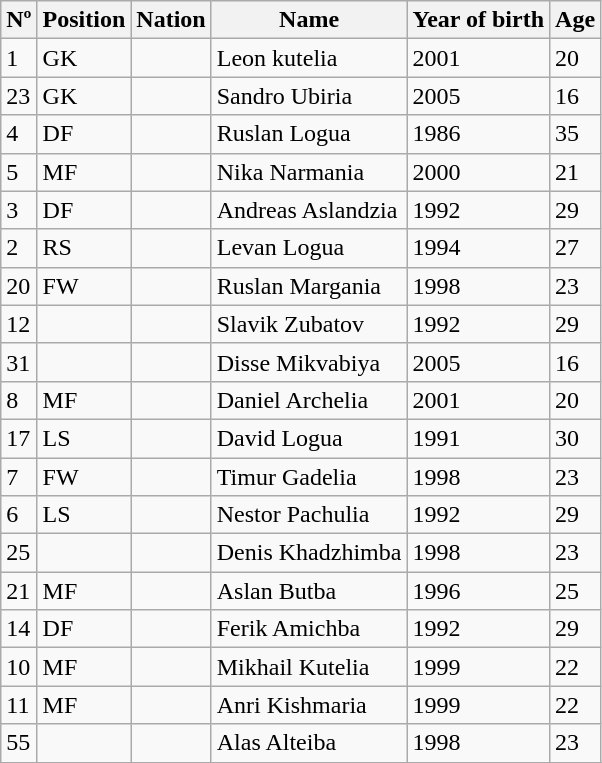<table class="wikitable sortable">
<tr>
<th>Nº</th>
<th>Position</th>
<th>Nation</th>
<th>Name</th>
<th>Year of birth</th>
<th>Age</th>
</tr>
<tr>
<td>1</td>
<td>GK</td>
<td></td>
<td>Leon kutelia</td>
<td>2001</td>
<td>20</td>
</tr>
<tr>
<td>23</td>
<td>GK</td>
<td></td>
<td>Sandro Ubiria</td>
<td>2005</td>
<td>16</td>
</tr>
<tr>
<td>4</td>
<td>DF</td>
<td></td>
<td>Ruslan Logua</td>
<td>1986</td>
<td>35</td>
</tr>
<tr>
<td>5</td>
<td>MF</td>
<td></td>
<td>Nika Narmania</td>
<td>2000</td>
<td>21</td>
</tr>
<tr>
<td>3</td>
<td>DF</td>
<td></td>
<td>Andreas Aslandzia</td>
<td>1992</td>
<td>29</td>
</tr>
<tr>
<td>2</td>
<td>RS</td>
<td></td>
<td>Levan Logua</td>
<td>1994</td>
<td>27</td>
</tr>
<tr>
<td>20</td>
<td>FW</td>
<td></td>
<td>Ruslan Margania</td>
<td>1998</td>
<td>23</td>
</tr>
<tr>
<td>12</td>
<td></td>
<td></td>
<td>Slavik Zubatov</td>
<td>1992</td>
<td>29</td>
</tr>
<tr>
<td>31</td>
<td></td>
<td></td>
<td>Disse Mikvabiya</td>
<td>2005</td>
<td>16</td>
</tr>
<tr>
<td>8</td>
<td>MF</td>
<td></td>
<td>Daniel Archelia</td>
<td>2001</td>
<td>20</td>
</tr>
<tr>
<td>17</td>
<td>LS</td>
<td></td>
<td>David Logua</td>
<td>1991</td>
<td>30</td>
</tr>
<tr>
<td>7</td>
<td>FW</td>
<td></td>
<td>Timur Gadelia</td>
<td>1998</td>
<td>23</td>
</tr>
<tr>
<td>6</td>
<td>LS</td>
<td></td>
<td>Nestor Pachulia</td>
<td>1992</td>
<td>29</td>
</tr>
<tr>
<td>25</td>
<td></td>
<td></td>
<td>Denis Khadzhimba</td>
<td>1998</td>
<td>23</td>
</tr>
<tr>
<td>21</td>
<td>MF</td>
<td></td>
<td>Aslan Butba</td>
<td>1996</td>
<td>25</td>
</tr>
<tr>
<td>14</td>
<td>DF</td>
<td></td>
<td>Ferik Amichba</td>
<td>1992</td>
<td>29</td>
</tr>
<tr>
<td>10</td>
<td>MF</td>
<td></td>
<td>Mikhail Kutelia</td>
<td>1999</td>
<td>22</td>
</tr>
<tr>
<td>11</td>
<td>MF</td>
<td></td>
<td>Anri Kishmaria</td>
<td>1999</td>
<td>22</td>
</tr>
<tr>
<td>55</td>
<td></td>
<td></td>
<td>Alas Alteiba</td>
<td>1998</td>
<td>23</td>
</tr>
<tr>
</tr>
</table>
